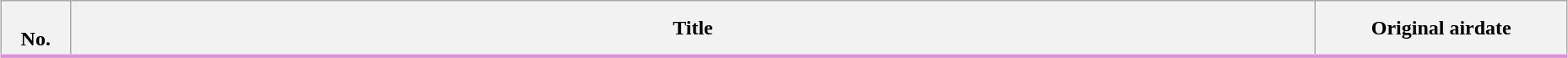<table class="wikitable" style="width:98%; margin:auto; background:#FFF;">
<tr style="border-bottom: 3px solid #fb8dfd;">
<th style="width:3em;"><br>No.</th>
<th>Title</th>
<th style="width:12em;">Original airdate</th>
</tr>
<tr>
</tr>
</table>
